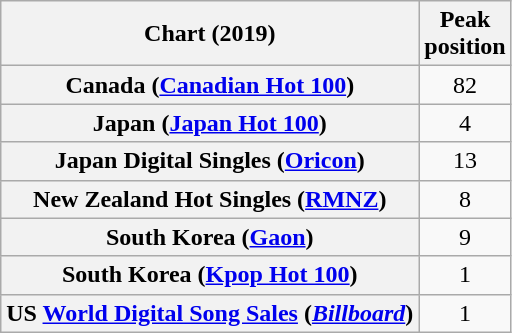<table class="wikitable sortable plainrowheaders" style="text-align:center">
<tr>
<th scope="col">Chart (2019)</th>
<th scope="col">Peak<br>position</th>
</tr>
<tr>
<th scope="row">Canada (<a href='#'>Canadian Hot 100</a>)</th>
<td>82</td>
</tr>
<tr>
<th scope="row">Japan (<a href='#'>Japan Hot 100</a>)</th>
<td>4</td>
</tr>
<tr>
<th scope="row">Japan Digital Singles (<a href='#'>Oricon</a>)</th>
<td>13</td>
</tr>
<tr>
<th scope="row">New Zealand Hot Singles (<a href='#'>RMNZ</a>)</th>
<td>8</td>
</tr>
<tr>
<th scope="row">South Korea (<a href='#'>Gaon</a>)</th>
<td>9</td>
</tr>
<tr>
<th scope="row">South Korea (<a href='#'>Kpop Hot 100</a>)</th>
<td>1</td>
</tr>
<tr>
<th scope="row">US <a href='#'>World Digital Song Sales</a> (<em><a href='#'>Billboard</a></em>)</th>
<td>1</td>
</tr>
</table>
